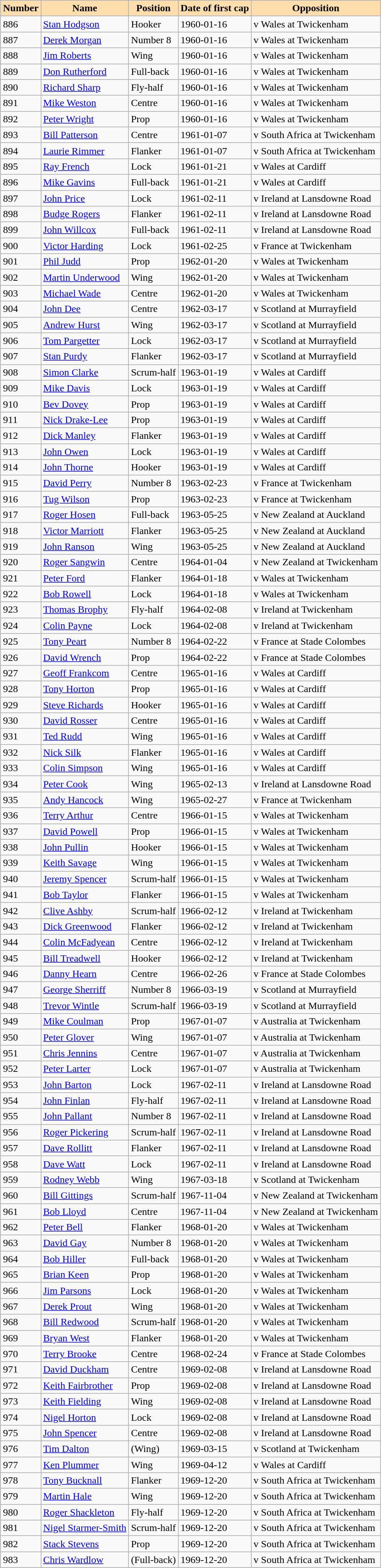<table class="sortable wikitable" style="margin:auto;">
<tr>
<th style="background:#ffdead;">Number</th>
<th style="background:#ffdead;">Name</th>
<th style="background:#ffdead;">Position</th>
<th style="background:#ffdead;">Date of first cap</th>
<th style="background:#ffdead;">Opposition</th>
</tr>
<tr>
<td>886</td>
<td><a href='#'>Stan Hodgson</a></td>
<td>Hooker</td>
<td>1960-01-16</td>
<td>v Wales at Twickenham</td>
</tr>
<tr>
<td>887</td>
<td><a href='#'>Derek Morgan</a></td>
<td>Number 8</td>
<td>1960-01-16</td>
<td>v Wales at Twickenham</td>
</tr>
<tr>
<td>888</td>
<td><a href='#'>Jim Roberts</a></td>
<td>Wing</td>
<td>1960-01-16</td>
<td>v Wales at Twickenham</td>
</tr>
<tr>
<td>889</td>
<td><a href='#'>Don Rutherford</a></td>
<td>Full-back</td>
<td>1960-01-16</td>
<td>v Wales at Twickenham</td>
</tr>
<tr>
<td>890</td>
<td><a href='#'>Richard Sharp</a></td>
<td>Fly-half</td>
<td>1960-01-16</td>
<td>v Wales at Twickenham</td>
</tr>
<tr>
<td>891</td>
<td><a href='#'>Mike Weston</a></td>
<td>Centre</td>
<td>1960-01-16</td>
<td>v Wales at Twickenham</td>
</tr>
<tr>
<td>892</td>
<td><a href='#'>Peter Wright</a></td>
<td>Prop</td>
<td>1960-01-16</td>
<td>v Wales at Twickenham</td>
</tr>
<tr>
<td>893</td>
<td><a href='#'>Bill Patterson</a></td>
<td>Centre</td>
<td>1961-01-07</td>
<td>v South Africa at Twickenham</td>
</tr>
<tr>
<td>894</td>
<td><a href='#'>Laurie Rimmer</a></td>
<td>Flanker</td>
<td>1961-01-07</td>
<td>v South Africa at Twickenham</td>
</tr>
<tr>
<td>895</td>
<td><a href='#'>Ray French</a></td>
<td>Lock</td>
<td>1961-01-21</td>
<td>v Wales at Cardiff</td>
</tr>
<tr>
<td>896</td>
<td><a href='#'>Mike Gavins</a></td>
<td>Full-back</td>
<td>1961-01-21</td>
<td>v Wales at Cardiff</td>
</tr>
<tr>
<td>897</td>
<td><a href='#'>John Price</a></td>
<td>Lock</td>
<td>1961-02-11</td>
<td>v Ireland at Lansdowne Road</td>
</tr>
<tr>
<td>898</td>
<td><a href='#'>Budge Rogers</a></td>
<td>Flanker</td>
<td>1961-02-11</td>
<td>v Ireland at Lansdowne Road</td>
</tr>
<tr>
<td>899</td>
<td><a href='#'>John Willcox</a></td>
<td>Full-back</td>
<td>1961-02-11</td>
<td>v Ireland at Lansdowne Road</td>
</tr>
<tr>
<td>900</td>
<td><a href='#'>Victor Harding</a></td>
<td>Lock</td>
<td>1961-02-25</td>
<td>v France at Twickenham</td>
</tr>
<tr>
<td>901</td>
<td><a href='#'>Phil Judd</a></td>
<td>Prop</td>
<td>1962-01-20</td>
<td>v Wales at Twickenham</td>
</tr>
<tr>
<td>902</td>
<td><a href='#'>Martin Underwood</a></td>
<td>Wing</td>
<td>1962-01-20</td>
<td>v Wales at Twickenham</td>
</tr>
<tr>
<td>903</td>
<td><a href='#'>Michael Wade</a></td>
<td>Centre</td>
<td>1962-01-20</td>
<td>v Wales at Twickenham</td>
</tr>
<tr>
<td>904</td>
<td><a href='#'>John Dee</a></td>
<td>Centre</td>
<td>1962-03-17</td>
<td>v Scotland at Murrayfield</td>
</tr>
<tr>
<td>905</td>
<td><a href='#'>Andrew Hurst</a></td>
<td>Wing</td>
<td>1962-03-17</td>
<td>v Scotland at Murrayfield</td>
</tr>
<tr>
<td>906</td>
<td><a href='#'>Tom Pargetter</a></td>
<td>Lock</td>
<td>1962-03-17</td>
<td>v Scotland at Murrayfield</td>
</tr>
<tr>
<td>907</td>
<td><a href='#'>Stan Purdy</a></td>
<td>Flanker</td>
<td>1962-03-17</td>
<td>v Scotland at Murrayfield</td>
</tr>
<tr>
<td>908</td>
<td><a href='#'>Simon Clarke</a></td>
<td>Scrum-half</td>
<td>1963-01-19</td>
<td>v Wales at Cardiff</td>
</tr>
<tr>
<td>909</td>
<td><a href='#'>Mike Davis</a></td>
<td>Lock</td>
<td>1963-01-19</td>
<td>v Wales at Cardiff</td>
</tr>
<tr>
<td>910</td>
<td><a href='#'>Bev Dovey</a></td>
<td>Prop</td>
<td>1963-01-19</td>
<td>v Wales at Cardiff</td>
</tr>
<tr>
<td>911</td>
<td><a href='#'>Nick Drake-Lee</a></td>
<td>Prop</td>
<td>1963-01-19</td>
<td>v Wales at Cardiff</td>
</tr>
<tr>
<td>912</td>
<td><a href='#'>Dick Manley</a></td>
<td>Flanker</td>
<td>1963-01-19</td>
<td>v Wales at Cardiff</td>
</tr>
<tr>
<td>913</td>
<td><a href='#'>John Owen</a></td>
<td>Lock</td>
<td>1963-01-19</td>
<td>v Wales at Cardiff</td>
</tr>
<tr>
<td>914</td>
<td><a href='#'>John Thorne</a></td>
<td>Hooker</td>
<td>1963-01-19</td>
<td>v Wales at Cardiff</td>
</tr>
<tr>
<td>915</td>
<td><a href='#'>David Perry</a></td>
<td>Number 8</td>
<td>1963-02-23</td>
<td>v France at Twickenham</td>
</tr>
<tr>
<td>916</td>
<td><a href='#'>Tug Wilson</a></td>
<td>Prop</td>
<td>1963-02-23</td>
<td>v France at Twickenham</td>
</tr>
<tr>
<td>917</td>
<td><a href='#'>Roger Hosen</a></td>
<td>Full-back</td>
<td>1963-05-25</td>
<td>v New Zealand at Auckland</td>
</tr>
<tr>
<td>918</td>
<td><a href='#'>Victor Marriott</a></td>
<td>Flanker</td>
<td>1963-05-25</td>
<td>v New Zealand at Auckland</td>
</tr>
<tr>
<td>919</td>
<td><a href='#'>John Ranson</a></td>
<td>Wing</td>
<td>1963-05-25</td>
<td>v New Zealand at Auckland</td>
</tr>
<tr>
<td>920</td>
<td><a href='#'>Roger Sangwin</a></td>
<td>Centre</td>
<td>1964-01-04</td>
<td>v New Zealand at Twickenham</td>
</tr>
<tr>
<td>921</td>
<td><a href='#'>Peter Ford</a></td>
<td>Flanker</td>
<td>1964-01-18</td>
<td>v Wales at Twickenham</td>
</tr>
<tr>
<td>922</td>
<td><a href='#'>Bob Rowell</a></td>
<td>Lock</td>
<td>1964-01-18</td>
<td>v Wales at Twickenham</td>
</tr>
<tr>
<td>923</td>
<td><a href='#'>Thomas Brophy</a></td>
<td>Fly-half</td>
<td>1964-02-08</td>
<td>v Ireland at Twickenham</td>
</tr>
<tr>
<td>924</td>
<td><a href='#'>Colin Payne</a></td>
<td>Lock</td>
<td>1964-02-08</td>
<td>v Ireland at Twickenham</td>
</tr>
<tr>
<td>925</td>
<td><a href='#'>Tony Peart</a></td>
<td>Number 8</td>
<td>1964-02-22</td>
<td>v France at Stade Colombes</td>
</tr>
<tr>
<td>926</td>
<td><a href='#'>David Wrench</a></td>
<td>Prop</td>
<td>1964-02-22</td>
<td>v France at Stade Colombes</td>
</tr>
<tr>
<td>927</td>
<td><a href='#'>Geoff Frankcom</a></td>
<td>Centre</td>
<td>1965-01-16</td>
<td>v Wales at Cardiff</td>
</tr>
<tr>
<td>928</td>
<td><a href='#'>Tony Horton</a></td>
<td>Prop</td>
<td>1965-01-16</td>
<td>v Wales at Cardiff</td>
</tr>
<tr>
<td>929</td>
<td><a href='#'>Steve Richards</a></td>
<td>Hooker</td>
<td>1965-01-16</td>
<td>v Wales at Cardiff</td>
</tr>
<tr>
<td>930</td>
<td><a href='#'>David Rosser</a></td>
<td>Centre</td>
<td>1965-01-16</td>
<td>v Wales at Cardiff</td>
</tr>
<tr>
<td>931</td>
<td><a href='#'>Ted Rudd</a></td>
<td>Wing</td>
<td>1965-01-16</td>
<td>v Wales at Cardiff</td>
</tr>
<tr>
<td>932</td>
<td><a href='#'>Nick Silk</a></td>
<td>Flanker</td>
<td>1965-01-16</td>
<td>v Wales at Cardiff</td>
</tr>
<tr>
<td>933</td>
<td><a href='#'>Colin Simpson</a></td>
<td>Wing</td>
<td>1965-01-16</td>
<td>v Wales at Cardiff</td>
</tr>
<tr>
<td>934</td>
<td><a href='#'>Peter Cook</a></td>
<td>Wing</td>
<td>1965-02-13</td>
<td>v Ireland at Lansdowne Road</td>
</tr>
<tr>
<td>935</td>
<td><a href='#'>Andy Hancock</a></td>
<td>Wing</td>
<td>1965-02-27</td>
<td>v France at Twickenham</td>
</tr>
<tr>
<td>936</td>
<td><a href='#'>Terry Arthur</a></td>
<td>Centre</td>
<td>1966-01-15</td>
<td>v Wales at Twickenham</td>
</tr>
<tr>
<td>937</td>
<td><a href='#'>David Powell</a></td>
<td>Prop</td>
<td>1966-01-15</td>
<td>v Wales at Twickenham</td>
</tr>
<tr>
<td>938</td>
<td><a href='#'>John Pullin</a></td>
<td>Hooker</td>
<td>1966-01-15</td>
<td>v Wales at Twickenham</td>
</tr>
<tr>
<td>939</td>
<td><a href='#'>Keith Savage</a></td>
<td>Wing</td>
<td>1966-01-15</td>
<td>v Wales at Twickenham</td>
</tr>
<tr>
<td>940</td>
<td><a href='#'>Jeremy Spencer</a></td>
<td>Scrum-half</td>
<td>1966-01-15</td>
<td>v Wales at Twickenham</td>
</tr>
<tr>
<td>941</td>
<td><a href='#'>Bob Taylor</a></td>
<td>Flanker</td>
<td>1966-01-15</td>
<td>v Wales at Twickenham</td>
</tr>
<tr>
<td>942</td>
<td><a href='#'>Clive Ashby</a></td>
<td>Scrum-half</td>
<td>1966-02-12</td>
<td>v Ireland at Twickenham</td>
</tr>
<tr>
<td>943</td>
<td><a href='#'>Dick Greenwood</a></td>
<td>Flanker</td>
<td>1966-02-12</td>
<td>v Ireland at Twickenham</td>
</tr>
<tr>
<td>944</td>
<td><a href='#'>Colin McFadyean</a></td>
<td>Centre</td>
<td>1966-02-12</td>
<td>v Ireland at Twickenham</td>
</tr>
<tr>
<td>945</td>
<td><a href='#'>Bill Treadwell</a></td>
<td>Hooker</td>
<td>1966-02-12</td>
<td>v Ireland at Twickenham</td>
</tr>
<tr>
<td>946</td>
<td><a href='#'>Danny Hearn</a></td>
<td>Centre</td>
<td>1966-02-26</td>
<td>v France at Stade Colombes</td>
</tr>
<tr>
<td>947</td>
<td><a href='#'>George Sherriff</a></td>
<td>Number 8</td>
<td>1966-03-19</td>
<td>v Scotland at Murrayfield</td>
</tr>
<tr>
<td>948</td>
<td><a href='#'>Trevor Wintle</a></td>
<td>Scrum-half</td>
<td>1966-03-19</td>
<td>v Scotland at Murrayfield</td>
</tr>
<tr>
<td>949</td>
<td><a href='#'>Mike Coulman</a></td>
<td>Prop</td>
<td>1967-01-07</td>
<td>v Australia at Twickenham</td>
</tr>
<tr>
<td>950</td>
<td><a href='#'>Peter Glover</a></td>
<td>Wing</td>
<td>1967-01-07</td>
<td>v Australia at Twickenham</td>
</tr>
<tr>
<td>951</td>
<td><a href='#'>Chris Jennins</a></td>
<td>Centre</td>
<td>1967-01-07</td>
<td>v Australia at Twickenham</td>
</tr>
<tr>
<td>952</td>
<td><a href='#'>Peter Larter</a></td>
<td>Lock</td>
<td>1967-01-07</td>
<td>v Australia at Twickenham</td>
</tr>
<tr>
<td>953</td>
<td><a href='#'>John Barton</a></td>
<td>Lock</td>
<td>1967-02-11</td>
<td>v Ireland at Lansdowne Road</td>
</tr>
<tr>
<td>954</td>
<td><a href='#'>John Finlan</a></td>
<td>Fly-half</td>
<td>1967-02-11</td>
<td>v Ireland at Lansdowne Road</td>
</tr>
<tr>
<td>955</td>
<td><a href='#'>John Pallant</a></td>
<td>Number 8</td>
<td>1967-02-11</td>
<td>v Ireland at Lansdowne Road</td>
</tr>
<tr>
<td>956</td>
<td><a href='#'>Roger Pickering</a></td>
<td>Scrum-half</td>
<td>1967-02-11</td>
<td>v Ireland at Lansdowne Road</td>
</tr>
<tr>
<td>957</td>
<td><a href='#'>Dave Rollitt</a></td>
<td>Flanker</td>
<td>1967-02-11</td>
<td>v Ireland at Lansdowne Road</td>
</tr>
<tr>
<td>958</td>
<td><a href='#'>Dave Watt</a></td>
<td>Lock</td>
<td>1967-02-11</td>
<td>v Ireland at Lansdowne Road</td>
</tr>
<tr>
<td>959</td>
<td><a href='#'>Rodney Webb</a></td>
<td>Wing</td>
<td>1967-03-18</td>
<td>v Scotland at Twickenham</td>
</tr>
<tr>
<td>960</td>
<td><a href='#'>Bill Gittings</a></td>
<td>Scrum-half</td>
<td>1967-11-04</td>
<td>v New Zealand at Twickenham</td>
</tr>
<tr>
<td>961</td>
<td><a href='#'>Bob Lloyd</a></td>
<td>Centre</td>
<td>1967-11-04</td>
<td>v New Zealand at Twickenham</td>
</tr>
<tr>
<td>962</td>
<td><a href='#'>Peter Bell</a></td>
<td>Flanker</td>
<td>1968-01-20</td>
<td>v Wales at Twickenham</td>
</tr>
<tr>
<td>963</td>
<td><a href='#'>David Gay</a></td>
<td>Number 8</td>
<td>1968-01-20</td>
<td>v Wales at Twickenham</td>
</tr>
<tr>
<td>964</td>
<td><a href='#'>Bob Hiller</a></td>
<td>Full-back</td>
<td>1968-01-20</td>
<td>v Wales at Twickenham</td>
</tr>
<tr>
<td>965</td>
<td><a href='#'>Brian Keen</a></td>
<td>Prop</td>
<td>1968-01-20</td>
<td>v Wales at Twickenham</td>
</tr>
<tr>
<td>966</td>
<td><a href='#'>Jim Parsons</a></td>
<td>Lock</td>
<td>1968-01-20</td>
<td>v Wales at Twickenham</td>
</tr>
<tr>
<td>967</td>
<td><a href='#'>Derek Prout</a></td>
<td>Wing</td>
<td>1968-01-20</td>
<td>v Wales at Twickenham</td>
</tr>
<tr>
<td>968</td>
<td><a href='#'>Bill Redwood</a></td>
<td>Scrum-half</td>
<td>1968-01-20</td>
<td>v Wales at Twickenham</td>
</tr>
<tr>
<td>969</td>
<td><a href='#'>Bryan West</a></td>
<td>Flanker</td>
<td>1968-01-20</td>
<td>v Wales at Twickenham</td>
</tr>
<tr>
<td>970</td>
<td><a href='#'>Terry Brooke</a></td>
<td>Centre</td>
<td>1968-02-24</td>
<td>v France at Stade Colombes</td>
</tr>
<tr>
<td>971</td>
<td><a href='#'>David Duckham</a></td>
<td>Centre</td>
<td>1969-02-08</td>
<td>v Ireland at Lansdowne Road</td>
</tr>
<tr>
<td>972</td>
<td><a href='#'>Keith Fairbrother</a></td>
<td>Prop</td>
<td>1969-02-08</td>
<td>v Ireland at Lansdowne Road</td>
</tr>
<tr>
<td>973</td>
<td><a href='#'>Keith Fielding</a></td>
<td>Wing</td>
<td>1969-02-08</td>
<td>v Ireland at Lansdowne Road</td>
</tr>
<tr>
<td>974</td>
<td><a href='#'>Nigel Horton</a></td>
<td>Lock</td>
<td>1969-02-08</td>
<td>v Ireland at Lansdowne Road</td>
</tr>
<tr>
<td>975</td>
<td><a href='#'>John Spencer</a></td>
<td>Centre</td>
<td>1969-02-08</td>
<td>v Ireland at Lansdowne Road</td>
</tr>
<tr>
<td>976</td>
<td><a href='#'>Tim Dalton</a></td>
<td>(Wing)</td>
<td>1969-03-15</td>
<td>v Scotland at Twickenham</td>
</tr>
<tr>
<td>977</td>
<td><a href='#'>Ken Plummer</a></td>
<td>Wing</td>
<td>1969-04-12</td>
<td>v Wales at Cardiff</td>
</tr>
<tr>
<td>978</td>
<td><a href='#'>Tony Bucknall</a></td>
<td>Flanker</td>
<td>1969-12-20</td>
<td>v South Africa at Twickenham</td>
</tr>
<tr>
<td>979</td>
<td><a href='#'>Martin Hale</a></td>
<td>Wing</td>
<td>1969-12-20</td>
<td>v South Africa at Twickenham</td>
</tr>
<tr>
<td>980</td>
<td><a href='#'>Roger Shackleton</a></td>
<td>Fly-half</td>
<td>1969-12-20</td>
<td>v South Africa at Twickenham</td>
</tr>
<tr>
<td>981</td>
<td><a href='#'>Nigel Starmer-Smith</a></td>
<td>Scrum-half</td>
<td>1969-12-20</td>
<td>v South Africa at Twickenham</td>
</tr>
<tr>
<td>982</td>
<td><a href='#'>Stack Stevens</a></td>
<td>Prop</td>
<td>1969-12-20</td>
<td>v South Africa at Twickenham</td>
</tr>
<tr>
<td>983</td>
<td><a href='#'>Chris Wardlow</a></td>
<td>(Full-back)</td>
<td>1969-12-20</td>
<td>v South Africa at Twickenham</td>
</tr>
</table>
